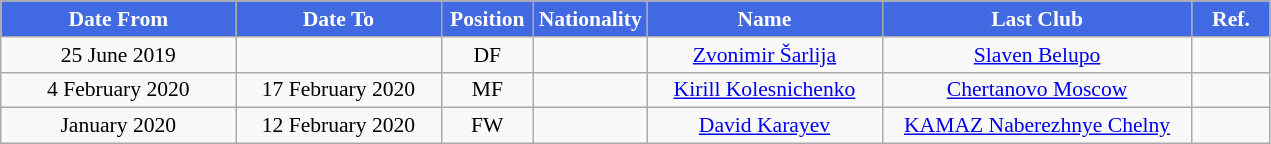<table class="wikitable"  style="text-align:center; font-size:90%; ">
<tr>
<th style="background:#4169E1; color:white; width:150px;">Date From</th>
<th style="background:#4169E1; color:white; width:130px;">Date To</th>
<th style="background:#4169E1; color:white; width:55px;">Position</th>
<th style="background:#4169E1; color:white; width:55px;">Nationality</th>
<th style="background:#4169E1; color:white; width:150px;">Name</th>
<th style="background:#4169E1; color:white; width:200px;">Last Club</th>
<th style="background:#4169E1; color:white; width:45px;">Ref.</th>
</tr>
<tr>
<td>25 June 2019</td>
<td></td>
<td>DF</td>
<td></td>
<td><a href='#'>Zvonimir Šarlija</a></td>
<td><a href='#'>Slaven Belupo</a></td>
<td></td>
</tr>
<tr>
<td>4 February 2020</td>
<td>17 February 2020</td>
<td>MF</td>
<td></td>
<td><a href='#'>Kirill Kolesnichenko</a></td>
<td><a href='#'>Chertanovo Moscow</a></td>
<td></td>
</tr>
<tr>
<td>January 2020</td>
<td>12 February 2020</td>
<td>FW</td>
<td></td>
<td><a href='#'>David Karayev</a></td>
<td><a href='#'>KAMAZ Naberezhnye Chelny</a></td>
<td></td>
</tr>
</table>
